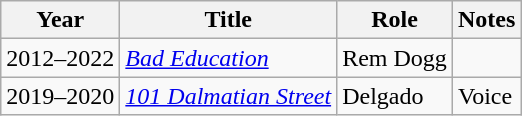<table class="wikitable sortable">
<tr>
<th>Year</th>
<th>Title</th>
<th>Role</th>
<th>Notes</th>
</tr>
<tr>
<td>2012–2022</td>
<td><em><a href='#'>Bad Education</a></em></td>
<td>Rem Dogg</td>
<td></td>
</tr>
<tr>
<td>2019–2020</td>
<td><em><a href='#'>101 Dalmatian Street</a></em></td>
<td>Delgado</td>
<td>Voice</td>
</tr>
</table>
